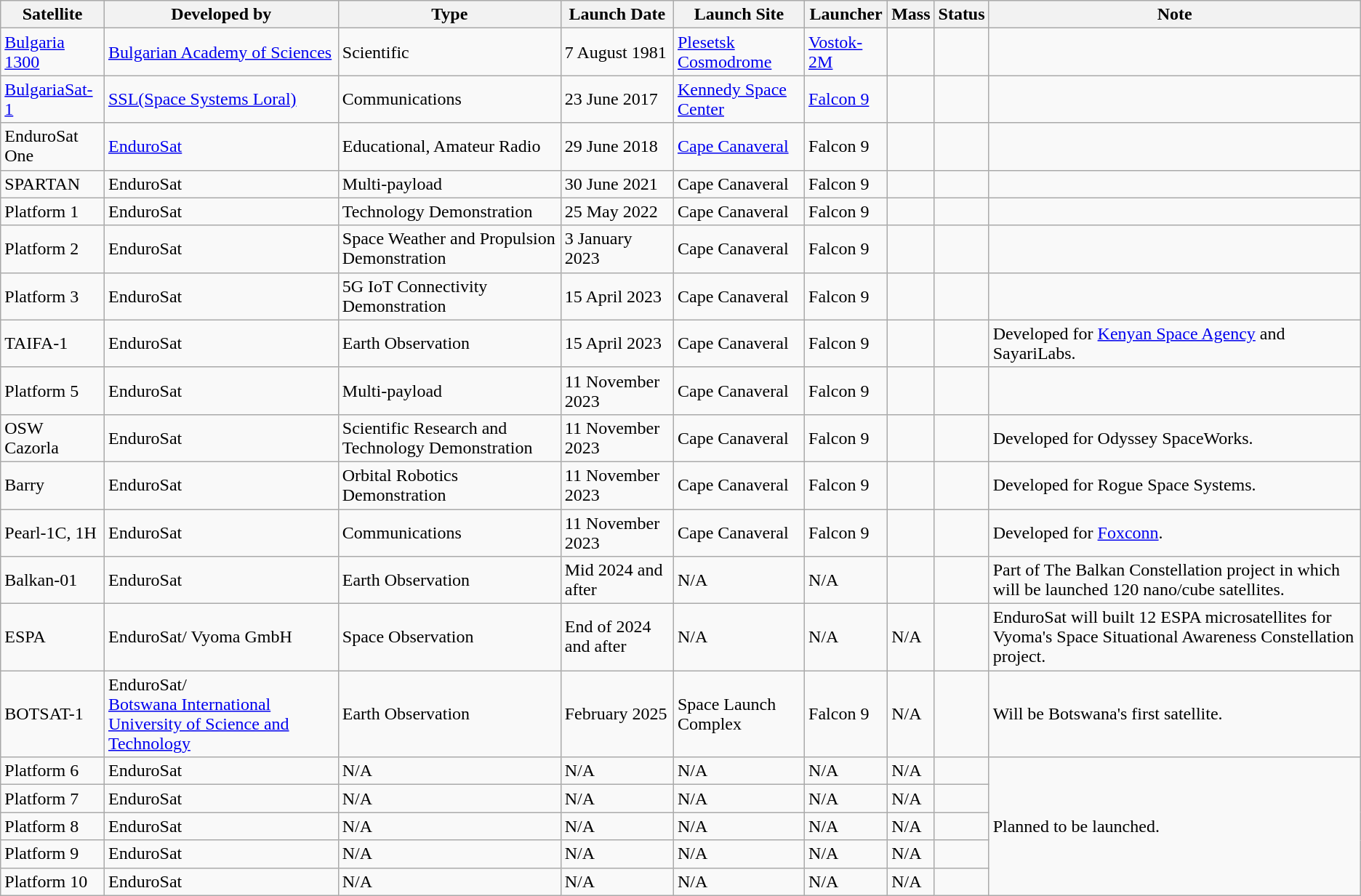<table class="wikitable">
<tr>
<th>Satellite</th>
<th>Developed by</th>
<th>Type</th>
<th>Launch Date</th>
<th>Launch Site</th>
<th>Launcher</th>
<th>Mass</th>
<th>Status</th>
<th>Note</th>
</tr>
<tr>
<td> <a href='#'>Bulgaria 1300</a></td>
<td> <a href='#'>Bulgarian Academy of Sciences</a></td>
<td>Scientific</td>
<td>7 August 1981</td>
<td> <a href='#'>Plesetsk Cosmodrome</a></td>
<td> <a href='#'>Vostok-2M</a></td>
<td style="text-align:center;"></td>
<td></td>
<td></td>
</tr>
<tr>
<td> <a href='#'>BulgariaSat-1</a></td>
<td> <a href='#'>SSL(Space Systems Loral)</a></td>
<td>Communications</td>
<td>23 June 2017</td>
<td> <a href='#'>Kennedy Space Center</a></td>
<td> <a href='#'>Falcon 9</a></td>
<td style="text-align:center;"></td>
<td></td>
<td></td>
</tr>
<tr>
<td> EnduroSat One</td>
<td> <a href='#'>EnduroSat</a></td>
<td>Educational, Amateur Radio</td>
<td>29 June 2018</td>
<td> <a href='#'>Cape Canaveral</a></td>
<td> Falcon 9</td>
<td style="text-align:center;"></td>
<td></td>
<td></td>
</tr>
<tr>
<td> SPARTAN</td>
<td> EnduroSat</td>
<td>Multi-payload</td>
<td>30 June 2021</td>
<td> Cape Canaveral</td>
<td> Falcon 9</td>
<td style="text-align:center;"></td>
<td></td>
<td></td>
</tr>
<tr>
<td> Platform 1</td>
<td> EnduroSat</td>
<td>Technology Demonstration</td>
<td>25 May 2022</td>
<td> Cape Canaveral</td>
<td> Falcon 9</td>
<td style="text-align:center;"></td>
<td></td>
<td></td>
</tr>
<tr>
<td> Platform 2</td>
<td> EnduroSat</td>
<td>Space Weather and Propulsion Demonstration</td>
<td>3 January 2023</td>
<td> Cape Canaveral</td>
<td> Falcon 9</td>
<td style="text-align:center;"></td>
<td></td>
<td></td>
</tr>
<tr>
<td> Platform 3</td>
<td> EnduroSat</td>
<td>5G IoT Connectivity Demonstration</td>
<td>15 April 2023</td>
<td> Cape Canaveral</td>
<td> Falcon 9</td>
<td style="text-align:center;"></td>
<td></td>
<td></td>
</tr>
<tr>
<td> TAIFA-1</td>
<td> EnduroSat</td>
<td>Earth Observation</td>
<td>15 April 2023</td>
<td> Cape Canaveral</td>
<td> Falcon 9</td>
<td style="text-align:center;"></td>
<td></td>
<td>Developed for <a href='#'>Kenyan Space Agency</a> and SayariLabs.</td>
</tr>
<tr>
<td> Platform 5</td>
<td> EnduroSat</td>
<td>Multi-payload</td>
<td>11 November 2023</td>
<td> Cape Canaveral</td>
<td> Falcon 9</td>
<td style="text-align:center;"></td>
<td></td>
<td></td>
</tr>
<tr>
<td> OSW Cazorla</td>
<td> EnduroSat</td>
<td>Scientific Research and Technology Demonstration</td>
<td>11 November 2023</td>
<td> Cape Canaveral</td>
<td> Falcon 9</td>
<td style="text-align:center;"></td>
<td></td>
<td>Developed for Odyssey SpaceWorks.</td>
</tr>
<tr>
<td> Barry</td>
<td> EnduroSat</td>
<td>Orbital Robotics Demonstration</td>
<td>11 November 2023</td>
<td> Cape Canaveral</td>
<td> Falcon 9</td>
<td style="text-align:center;"></td>
<td></td>
<td>Developed for Rogue Space Systems.</td>
</tr>
<tr>
<td> Pearl-1C, 1H</td>
<td> EnduroSat</td>
<td>Communications</td>
<td>11 November 2023</td>
<td> Cape Canaveral</td>
<td> Falcon 9</td>
<td style="text-align:center;"></td>
<td></td>
<td>Developed for <a href='#'>Foxconn</a>.</td>
</tr>
<tr>
<td> Balkan-01</td>
<td> EnduroSat</td>
<td>Earth Observation</td>
<td>Mid 2024 and after</td>
<td>N/A</td>
<td>N/A</td>
<td style="text-align:center;"></td>
<td></td>
<td>Part of The Balkan Constellation project in which will be launched 120 nano/cube satellites.</td>
</tr>
<tr>
<td> ESPA</td>
<td> EnduroSat/ Vyoma GmbH</td>
<td>Space Observation</td>
<td>End of 2024 and after</td>
<td>N/A</td>
<td>N/A</td>
<td>N/A</td>
<td></td>
<td>EnduroSat will built 12 ESPA microsatellites for Vyoma's Space Situational Awareness Constellation project.</td>
</tr>
<tr>
<td> BOTSAT-1</td>
<td> EnduroSat/<br><a href='#'>Botswana International University of Science and Technology</a></td>
<td>Earth Observation</td>
<td>February 2025</td>
<td> Space Launch Complex</td>
<td> Falcon 9</td>
<td>N/A</td>
<td></td>
<td>Will be Botswana's first satellite.</td>
</tr>
<tr>
<td> Platform 6</td>
<td> EnduroSat</td>
<td>N/A</td>
<td>N/A</td>
<td>N/A</td>
<td>N/A</td>
<td>N/A</td>
<td></td>
<td rowspan="5">Planned to be launched.</td>
</tr>
<tr>
<td> Platform 7</td>
<td> EnduroSat</td>
<td>N/A</td>
<td>N/A</td>
<td>N/A</td>
<td>N/A</td>
<td>N/A</td>
<td></td>
</tr>
<tr>
<td>Platform 8</td>
<td> EnduroSat</td>
<td>N/A</td>
<td>N/A</td>
<td>N/A</td>
<td>N/A</td>
<td>N/A</td>
<td></td>
</tr>
<tr>
<td> Platform 9</td>
<td> EnduroSat</td>
<td>N/A</td>
<td>N/A</td>
<td>N/A</td>
<td>N/A</td>
<td>N/A</td>
<td></td>
</tr>
<tr>
<td> Platform 10</td>
<td> EnduroSat</td>
<td>N/A</td>
<td>N/A</td>
<td>N/A</td>
<td>N/A</td>
<td>N/A</td>
<td></td>
</tr>
</table>
